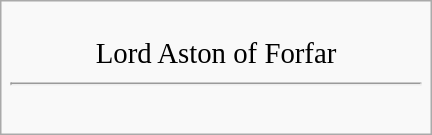<table class="infobox" style="width:18em; text-align:left;">
<tr>
<td colspan="2" style="text-align:center;"><div><br><big>Lord Aston of Forfar</big></div> <hr> <br></td>
</tr>
</table>
